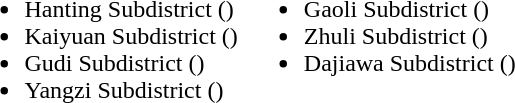<table>
<tr>
<td valign="top"><br><ul><li>Hanting Subdistrict ()</li><li>Kaiyuan Subdistrict ()</li><li>Gudi Subdistrict ()</li><li>Yangzi Subdistrict ()</li></ul></td>
<td valign="top"><br><ul><li>Gaoli Subdistrict ()</li><li>Zhuli Subdistrict ()</li><li>Dajiawa Subdistrict ()</li></ul></td>
</tr>
</table>
